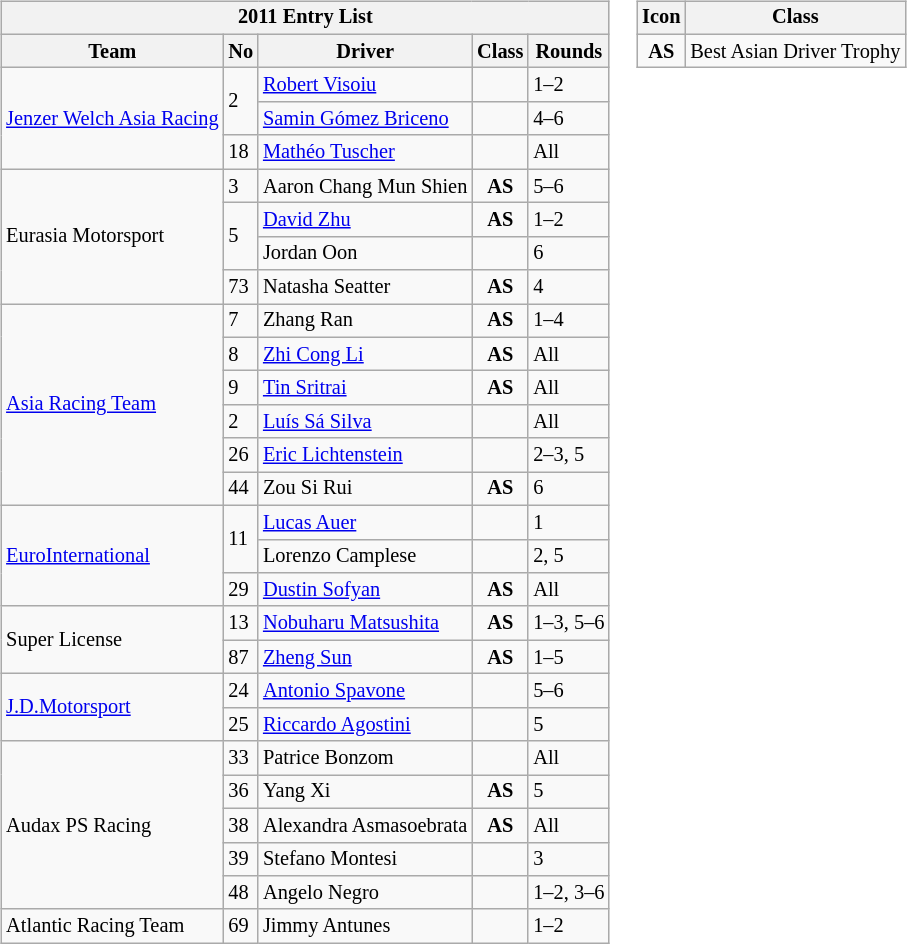<table>
<tr>
<td><br><table class="wikitable" style="font-size: 85%;">
<tr>
<th colspan=7 align=center>2011 Entry List</th>
</tr>
<tr>
<th>Team</th>
<th>No</th>
<th>Driver</th>
<th>Class</th>
<th>Rounds</th>
</tr>
<tr>
<td rowspan=3> <a href='#'>Jenzer Welch Asia Racing</a></td>
<td rowspan=2>2</td>
<td> <a href='#'>Robert Visoiu</a></td>
<td></td>
<td>1–2</td>
</tr>
<tr>
<td> <a href='#'>Samin Gómez Briceno</a></td>
<td></td>
<td>4–6</td>
</tr>
<tr>
<td>18</td>
<td> <a href='#'>Mathéo Tuscher</a></td>
<td></td>
<td>All</td>
</tr>
<tr>
<td rowspan=4> Eurasia Motorsport</td>
<td>3</td>
<td> Aaron Chang Mun Shien</td>
<td align=center><strong><span>AS</span></strong></td>
<td>5–6</td>
</tr>
<tr>
<td rowspan=2>5</td>
<td> <a href='#'>David Zhu</a></td>
<td align=center><strong><span>AS</span></strong></td>
<td>1–2</td>
</tr>
<tr>
<td> Jordan Oon</td>
<td></td>
<td>6</td>
</tr>
<tr>
<td>73</td>
<td> Natasha Seatter</td>
<td align=center><strong><span>AS</span></strong></td>
<td>4</td>
</tr>
<tr>
<td rowspan=6> <a href='#'>Asia Racing Team</a></td>
<td>7</td>
<td> Zhang Ran</td>
<td align=center><strong><span>AS</span></strong></td>
<td>1–4</td>
</tr>
<tr>
<td>8</td>
<td> <a href='#'>Zhi Cong Li</a></td>
<td align=center><strong><span>AS</span></strong></td>
<td>All</td>
</tr>
<tr>
<td>9</td>
<td> <a href='#'>Tin Sritrai</a></td>
<td align=center><strong><span>AS</span></strong></td>
<td>All</td>
</tr>
<tr>
<td>2</td>
<td> <a href='#'>Luís Sá Silva</a></td>
<td></td>
<td>All</td>
</tr>
<tr>
<td>26</td>
<td> <a href='#'>Eric Lichtenstein</a></td>
<td></td>
<td>2–3, 5</td>
</tr>
<tr>
<td>44</td>
<td> Zou Si Rui</td>
<td align=center><strong><span>AS</span></strong></td>
<td>6</td>
</tr>
<tr>
<td rowspan=3> <a href='#'>EuroInternational</a></td>
<td rowspan=2>11</td>
<td> <a href='#'>Lucas Auer</a></td>
<td></td>
<td>1</td>
</tr>
<tr>
<td> Lorenzo Camplese</td>
<td></td>
<td>2, 5</td>
</tr>
<tr>
<td>29</td>
<td> <a href='#'>Dustin Sofyan</a></td>
<td align=center><strong><span>AS</span></strong></td>
<td>All</td>
</tr>
<tr>
<td rowspan=2> Super License</td>
<td>13</td>
<td> <a href='#'>Nobuharu Matsushita</a></td>
<td align=center><strong><span>AS</span></strong></td>
<td>1–3, 5–6</td>
</tr>
<tr>
<td>87</td>
<td> <a href='#'>Zheng Sun</a></td>
<td align=center><strong><span>AS</span></strong></td>
<td>1–5</td>
</tr>
<tr>
<td rowspan=2> <a href='#'>J.D.Motorsport</a></td>
<td>24</td>
<td> <a href='#'>Antonio Spavone</a></td>
<td></td>
<td>5–6</td>
</tr>
<tr>
<td>25</td>
<td> <a href='#'>Riccardo Agostini</a></td>
<td></td>
<td>5</td>
</tr>
<tr>
<td rowspan=5> Audax PS Racing</td>
<td>33</td>
<td> Patrice Bonzom</td>
<td></td>
<td>All</td>
</tr>
<tr>
<td>36</td>
<td> Yang Xi</td>
<td align=center><strong><span>AS</span></strong></td>
<td>5</td>
</tr>
<tr>
<td>38</td>
<td> Alexandra Asmasoebrata</td>
<td align=center><strong><span>AS</span></strong></td>
<td>All</td>
</tr>
<tr>
<td>39</td>
<td> Stefano Montesi</td>
<td></td>
<td>3</td>
</tr>
<tr>
<td>48</td>
<td> Angelo Negro</td>
<td></td>
<td>1–2, 3–6</td>
</tr>
<tr>
<td> Atlantic Racing Team</td>
<td>69</td>
<td> Jimmy Antunes</td>
<td></td>
<td>1–2</td>
</tr>
</table>
</td>
<td valign="top"><br><table class="wikitable" style="font-size: 85%;">
<tr>
<th>Icon</th>
<th>Class</th>
</tr>
<tr>
<td align=center><strong><span>AS</span></strong></td>
<td>Best Asian Driver Trophy</td>
</tr>
</table>
</td>
</tr>
</table>
